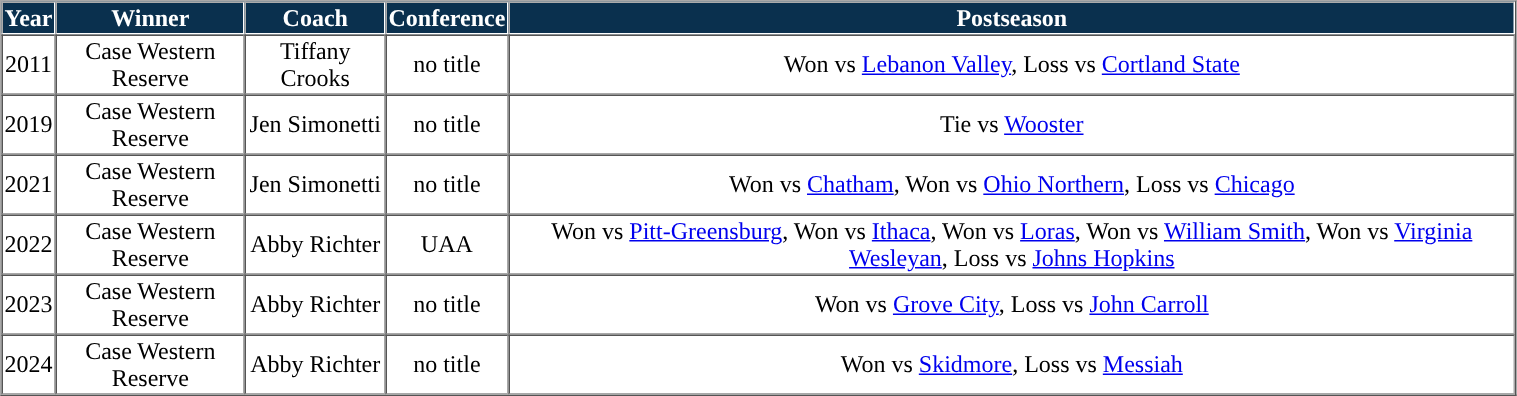<table bcellpadding="1" border="1" cellspacing="0" style="width:80%;"valign="top">
<tr>
<th - style="background:#0A304E; color:white">Year</th>
<th - style="background:#0A304E; color:white">Winner</th>
<th - style="background:#0A304E; color:white">Coach</th>
<th - style="background:#0A304E; color:white">Conference</th>
<th - style="background:#0A304E; color:white">Postseason</th>
</tr>
<tr style="text-align:center;">
<td>2011</td>
<td>Case Western Reserve</td>
<td>Tiffany Crooks</td>
<td>no title</td>
<td>Won vs <a href='#'>Lebanon Valley</a>, Loss vs <a href='#'>Cortland State</a></td>
</tr>
<tr style="text-align:center;">
<td>2019</td>
<td>Case Western Reserve</td>
<td>Jen Simonetti</td>
<td>no title</td>
<td>Tie vs <a href='#'>Wooster</a></td>
</tr>
<tr style="text-align:center;">
<td>2021</td>
<td>Case Western Reserve</td>
<td>Jen Simonetti</td>
<td>no title</td>
<td>Won vs <a href='#'>Chatham</a>, Won vs <a href='#'>Ohio Northern</a>, Loss vs <a href='#'>Chicago</a></td>
</tr>
<tr style="text-align:center;">
<td>2022</td>
<td>Case Western Reserve</td>
<td>Abby Richter</td>
<td>UAA</td>
<td>Won vs <a href='#'>Pitt-Greensburg</a>, Won vs <a href='#'>Ithaca</a>, Won vs <a href='#'>Loras</a>, Won vs <a href='#'>William Smith</a>, Won vs <a href='#'>Virginia Wesleyan</a>, Loss vs <a href='#'>Johns Hopkins</a></td>
</tr>
<tr style="text-align:center;">
<td>2023</td>
<td>Case Western Reserve</td>
<td>Abby Richter</td>
<td>no title</td>
<td>Won vs <a href='#'>Grove City</a>, Loss vs <a href='#'>John Carroll</a></td>
</tr>
<tr style="text-align:center;">
<td>2024</td>
<td>Case Western Reserve</td>
<td>Abby Richter</td>
<td>no title</td>
<td>Won vs <a href='#'>Skidmore</a>, Loss vs <a href='#'>Messiah</a></td>
</tr>
<tr style="text-align:center;">
</tr>
</table>
